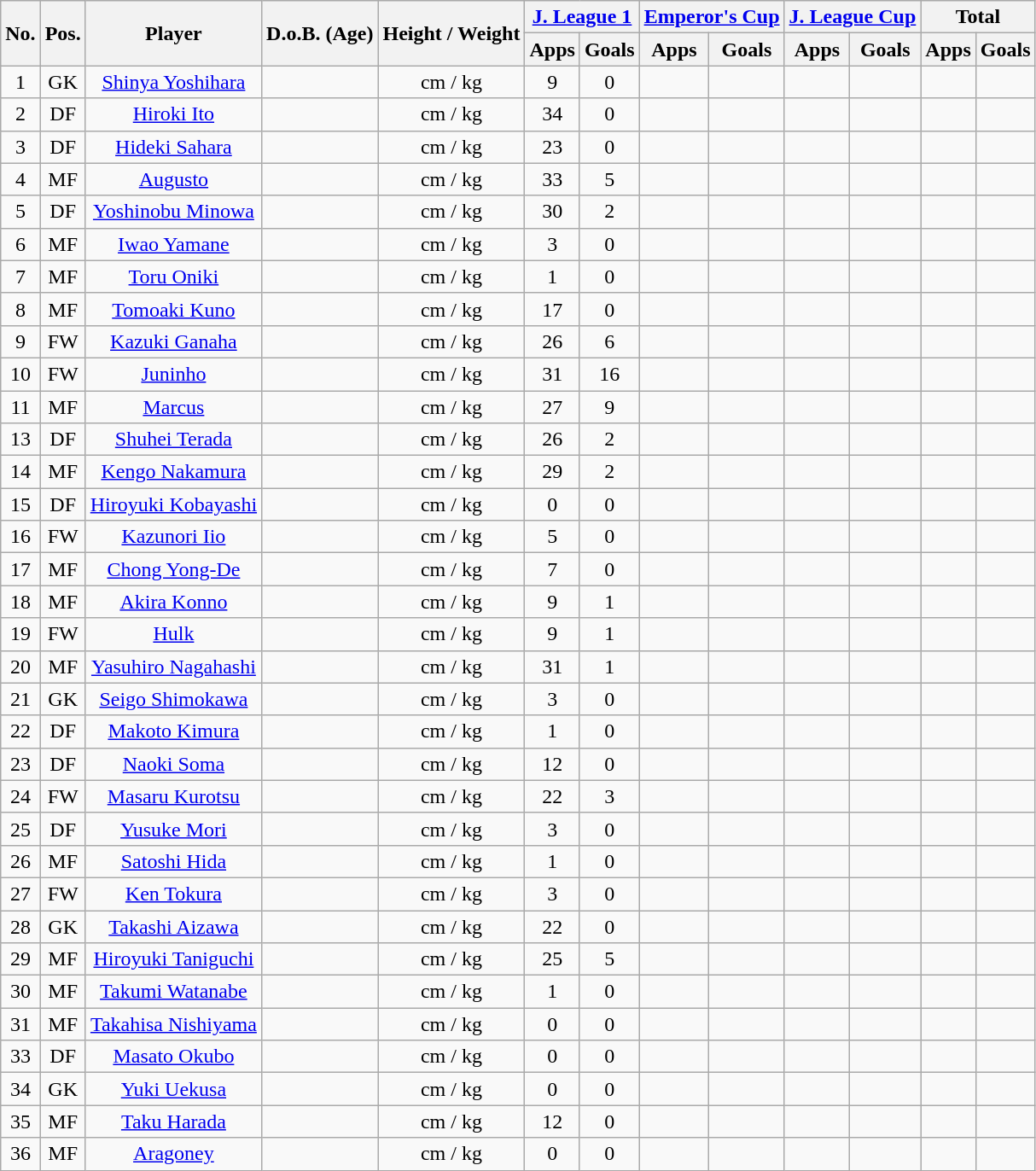<table class="wikitable" style="text-align:center;">
<tr>
<th rowspan="2">No.</th>
<th rowspan="2">Pos.</th>
<th rowspan="2">Player</th>
<th rowspan="2">D.o.B. (Age)</th>
<th rowspan="2">Height / Weight</th>
<th colspan="2"><a href='#'>J. League 1</a></th>
<th colspan="2"><a href='#'>Emperor's Cup</a></th>
<th colspan="2"><a href='#'>J. League Cup</a></th>
<th colspan="2">Total</th>
</tr>
<tr>
<th>Apps</th>
<th>Goals</th>
<th>Apps</th>
<th>Goals</th>
<th>Apps</th>
<th>Goals</th>
<th>Apps</th>
<th>Goals</th>
</tr>
<tr>
<td>1</td>
<td>GK</td>
<td><a href='#'>Shinya Yoshihara</a></td>
<td></td>
<td>cm / kg</td>
<td>9</td>
<td>0</td>
<td></td>
<td></td>
<td></td>
<td></td>
<td></td>
<td></td>
</tr>
<tr>
<td>2</td>
<td>DF</td>
<td><a href='#'>Hiroki Ito</a></td>
<td></td>
<td>cm / kg</td>
<td>34</td>
<td>0</td>
<td></td>
<td></td>
<td></td>
<td></td>
<td></td>
<td></td>
</tr>
<tr>
<td>3</td>
<td>DF</td>
<td><a href='#'>Hideki Sahara</a></td>
<td></td>
<td>cm / kg</td>
<td>23</td>
<td>0</td>
<td></td>
<td></td>
<td></td>
<td></td>
<td></td>
<td></td>
</tr>
<tr>
<td>4</td>
<td>MF</td>
<td><a href='#'>Augusto</a></td>
<td></td>
<td>cm / kg</td>
<td>33</td>
<td>5</td>
<td></td>
<td></td>
<td></td>
<td></td>
<td></td>
<td></td>
</tr>
<tr>
<td>5</td>
<td>DF</td>
<td><a href='#'>Yoshinobu Minowa</a></td>
<td></td>
<td>cm / kg</td>
<td>30</td>
<td>2</td>
<td></td>
<td></td>
<td></td>
<td></td>
<td></td>
<td></td>
</tr>
<tr>
<td>6</td>
<td>MF</td>
<td><a href='#'>Iwao Yamane</a></td>
<td></td>
<td>cm / kg</td>
<td>3</td>
<td>0</td>
<td></td>
<td></td>
<td></td>
<td></td>
<td></td>
<td></td>
</tr>
<tr>
<td>7</td>
<td>MF</td>
<td><a href='#'>Toru Oniki</a></td>
<td></td>
<td>cm / kg</td>
<td>1</td>
<td>0</td>
<td></td>
<td></td>
<td></td>
<td></td>
<td></td>
<td></td>
</tr>
<tr>
<td>8</td>
<td>MF</td>
<td><a href='#'>Tomoaki Kuno</a></td>
<td></td>
<td>cm / kg</td>
<td>17</td>
<td>0</td>
<td></td>
<td></td>
<td></td>
<td></td>
<td></td>
<td></td>
</tr>
<tr>
<td>9</td>
<td>FW</td>
<td><a href='#'>Kazuki Ganaha</a></td>
<td></td>
<td>cm / kg</td>
<td>26</td>
<td>6</td>
<td></td>
<td></td>
<td></td>
<td></td>
<td></td>
<td></td>
</tr>
<tr>
<td>10</td>
<td>FW</td>
<td><a href='#'>Juninho</a></td>
<td></td>
<td>cm / kg</td>
<td>31</td>
<td>16</td>
<td></td>
<td></td>
<td></td>
<td></td>
<td></td>
<td></td>
</tr>
<tr>
<td>11</td>
<td>MF</td>
<td><a href='#'>Marcus</a></td>
<td></td>
<td>cm / kg</td>
<td>27</td>
<td>9</td>
<td></td>
<td></td>
<td></td>
<td></td>
<td></td>
<td></td>
</tr>
<tr>
<td>13</td>
<td>DF</td>
<td><a href='#'>Shuhei Terada</a></td>
<td></td>
<td>cm / kg</td>
<td>26</td>
<td>2</td>
<td></td>
<td></td>
<td></td>
<td></td>
<td></td>
<td></td>
</tr>
<tr>
<td>14</td>
<td>MF</td>
<td><a href='#'>Kengo Nakamura</a></td>
<td></td>
<td>cm / kg</td>
<td>29</td>
<td>2</td>
<td></td>
<td></td>
<td></td>
<td></td>
<td></td>
<td></td>
</tr>
<tr>
<td>15</td>
<td>DF</td>
<td><a href='#'>Hiroyuki Kobayashi</a></td>
<td></td>
<td>cm / kg</td>
<td>0</td>
<td>0</td>
<td></td>
<td></td>
<td></td>
<td></td>
<td></td>
<td></td>
</tr>
<tr>
<td>16</td>
<td>FW</td>
<td><a href='#'>Kazunori Iio</a></td>
<td></td>
<td>cm / kg</td>
<td>5</td>
<td>0</td>
<td></td>
<td></td>
<td></td>
<td></td>
<td></td>
<td></td>
</tr>
<tr>
<td>17</td>
<td>MF</td>
<td><a href='#'>Chong Yong-De</a></td>
<td></td>
<td>cm / kg</td>
<td>7</td>
<td>0</td>
<td></td>
<td></td>
<td></td>
<td></td>
<td></td>
<td></td>
</tr>
<tr>
<td>18</td>
<td>MF</td>
<td><a href='#'>Akira Konno</a></td>
<td></td>
<td>cm / kg</td>
<td>9</td>
<td>1</td>
<td></td>
<td></td>
<td></td>
<td></td>
<td></td>
<td></td>
</tr>
<tr>
<td>19</td>
<td>FW</td>
<td><a href='#'>Hulk</a></td>
<td></td>
<td>cm / kg</td>
<td>9</td>
<td>1</td>
<td></td>
<td></td>
<td></td>
<td></td>
<td></td>
<td></td>
</tr>
<tr>
<td>20</td>
<td>MF</td>
<td><a href='#'>Yasuhiro Nagahashi</a></td>
<td></td>
<td>cm / kg</td>
<td>31</td>
<td>1</td>
<td></td>
<td></td>
<td></td>
<td></td>
<td></td>
<td></td>
</tr>
<tr>
<td>21</td>
<td>GK</td>
<td><a href='#'>Seigo Shimokawa</a></td>
<td></td>
<td>cm / kg</td>
<td>3</td>
<td>0</td>
<td></td>
<td></td>
<td></td>
<td></td>
<td></td>
<td></td>
</tr>
<tr>
<td>22</td>
<td>DF</td>
<td><a href='#'>Makoto Kimura</a></td>
<td></td>
<td>cm / kg</td>
<td>1</td>
<td>0</td>
<td></td>
<td></td>
<td></td>
<td></td>
<td></td>
<td></td>
</tr>
<tr>
<td>23</td>
<td>DF</td>
<td><a href='#'>Naoki Soma</a></td>
<td></td>
<td>cm / kg</td>
<td>12</td>
<td>0</td>
<td></td>
<td></td>
<td></td>
<td></td>
<td></td>
<td></td>
</tr>
<tr>
<td>24</td>
<td>FW</td>
<td><a href='#'>Masaru Kurotsu</a></td>
<td></td>
<td>cm / kg</td>
<td>22</td>
<td>3</td>
<td></td>
<td></td>
<td></td>
<td></td>
<td></td>
<td></td>
</tr>
<tr>
<td>25</td>
<td>DF</td>
<td><a href='#'>Yusuke Mori</a></td>
<td></td>
<td>cm / kg</td>
<td>3</td>
<td>0</td>
<td></td>
<td></td>
<td></td>
<td></td>
<td></td>
<td></td>
</tr>
<tr>
<td>26</td>
<td>MF</td>
<td><a href='#'>Satoshi Hida</a></td>
<td></td>
<td>cm / kg</td>
<td>1</td>
<td>0</td>
<td></td>
<td></td>
<td></td>
<td></td>
<td></td>
<td></td>
</tr>
<tr>
<td>27</td>
<td>FW</td>
<td><a href='#'>Ken Tokura</a></td>
<td></td>
<td>cm / kg</td>
<td>3</td>
<td>0</td>
<td></td>
<td></td>
<td></td>
<td></td>
<td></td>
<td></td>
</tr>
<tr>
<td>28</td>
<td>GK</td>
<td><a href='#'>Takashi Aizawa</a></td>
<td></td>
<td>cm / kg</td>
<td>22</td>
<td>0</td>
<td></td>
<td></td>
<td></td>
<td></td>
<td></td>
<td></td>
</tr>
<tr>
<td>29</td>
<td>MF</td>
<td><a href='#'>Hiroyuki Taniguchi</a></td>
<td></td>
<td>cm / kg</td>
<td>25</td>
<td>5</td>
<td></td>
<td></td>
<td></td>
<td></td>
<td></td>
<td></td>
</tr>
<tr>
<td>30</td>
<td>MF</td>
<td><a href='#'>Takumi Watanabe</a></td>
<td></td>
<td>cm / kg</td>
<td>1</td>
<td>0</td>
<td></td>
<td></td>
<td></td>
<td></td>
<td></td>
<td></td>
</tr>
<tr>
<td>31</td>
<td>MF</td>
<td><a href='#'>Takahisa Nishiyama</a></td>
<td></td>
<td>cm / kg</td>
<td>0</td>
<td>0</td>
<td></td>
<td></td>
<td></td>
<td></td>
<td></td>
<td></td>
</tr>
<tr>
<td>33</td>
<td>DF</td>
<td><a href='#'>Masato Okubo</a></td>
<td></td>
<td>cm / kg</td>
<td>0</td>
<td>0</td>
<td></td>
<td></td>
<td></td>
<td></td>
<td></td>
<td></td>
</tr>
<tr>
<td>34</td>
<td>GK</td>
<td><a href='#'>Yuki Uekusa</a></td>
<td></td>
<td>cm / kg</td>
<td>0</td>
<td>0</td>
<td></td>
<td></td>
<td></td>
<td></td>
<td></td>
<td></td>
</tr>
<tr>
<td>35</td>
<td>MF</td>
<td><a href='#'>Taku Harada</a></td>
<td></td>
<td>cm / kg</td>
<td>12</td>
<td>0</td>
<td></td>
<td></td>
<td></td>
<td></td>
<td></td>
<td></td>
</tr>
<tr>
<td>36</td>
<td>MF</td>
<td><a href='#'>Aragoney</a></td>
<td></td>
<td>cm / kg</td>
<td>0</td>
<td>0</td>
<td></td>
<td></td>
<td></td>
<td></td>
<td></td>
<td></td>
</tr>
</table>
